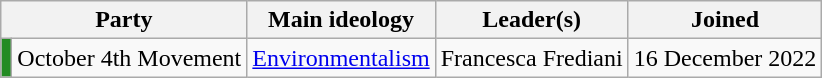<table class=wikitable style=text-align:left>
<tr>
<th colspan=2>Party</th>
<th>Main ideology</th>
<th>Leader(s)</th>
<th>Joined</th>
</tr>
<tr>
<td bgcolor="#228B22"></td>
<td>October 4th Movement</td>
<td><a href='#'>Environmentalism</a></td>
<td>Francesca Frediani</td>
<td>16 December 2022</td>
</tr>
</table>
